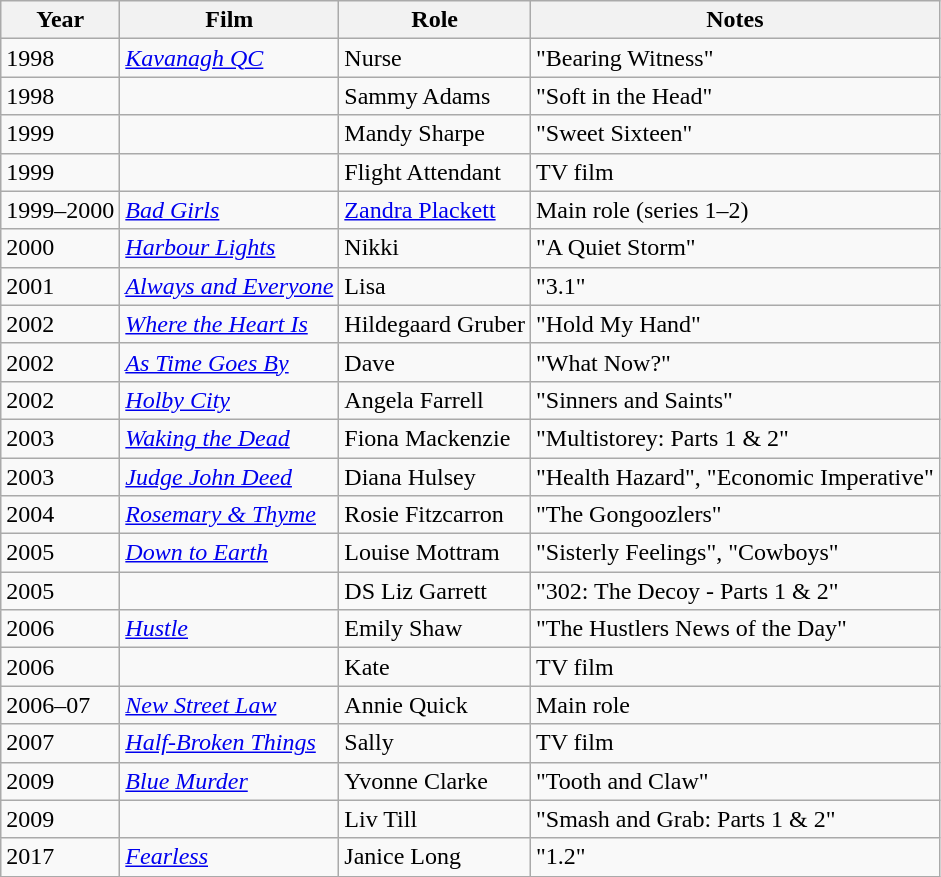<table class="wikitable sortable">
<tr>
<th>Year</th>
<th>Film</th>
<th>Role</th>
<th class="unsortable">Notes</th>
</tr>
<tr>
<td>1998</td>
<td><em><a href='#'>Kavanagh QC</a></em></td>
<td>Nurse</td>
<td>"Bearing Witness"</td>
</tr>
<tr>
<td>1998</td>
<td><em></em></td>
<td>Sammy Adams</td>
<td>"Soft in the Head"</td>
</tr>
<tr>
<td>1999</td>
<td><em></em></td>
<td>Mandy Sharpe</td>
<td>"Sweet Sixteen"</td>
</tr>
<tr>
<td>1999</td>
<td><em></em></td>
<td>Flight Attendant</td>
<td>TV film</td>
</tr>
<tr>
<td>1999–2000</td>
<td><em><a href='#'>Bad Girls</a></em></td>
<td><a href='#'>Zandra Plackett</a></td>
<td>Main role (series 1–2)</td>
</tr>
<tr>
<td>2000</td>
<td><em><a href='#'>Harbour Lights</a></em></td>
<td>Nikki</td>
<td>"A Quiet Storm"</td>
</tr>
<tr>
<td>2001</td>
<td><em><a href='#'>Always and Everyone</a></em></td>
<td>Lisa</td>
<td>"3.1"</td>
</tr>
<tr>
<td>2002</td>
<td><em><a href='#'>Where the Heart Is</a></em></td>
<td>Hildegaard Gruber</td>
<td>"Hold My Hand"</td>
</tr>
<tr>
<td>2002</td>
<td><em><a href='#'>As Time Goes By</a></em></td>
<td>Dave</td>
<td>"What Now?"</td>
</tr>
<tr>
<td>2002</td>
<td><em><a href='#'>Holby City</a></em></td>
<td>Angela Farrell</td>
<td>"Sinners and Saints"</td>
</tr>
<tr>
<td>2003</td>
<td><em><a href='#'>Waking the Dead</a></em></td>
<td>Fiona Mackenzie</td>
<td>"Multistorey: Parts 1 & 2"</td>
</tr>
<tr>
<td>2003</td>
<td><em><a href='#'>Judge John Deed</a></em></td>
<td>Diana Hulsey</td>
<td>"Health Hazard", "Economic Imperative"</td>
</tr>
<tr>
<td>2004</td>
<td><em><a href='#'>Rosemary & Thyme</a></em></td>
<td>Rosie Fitzcarron</td>
<td>"The Gongoozlers"</td>
</tr>
<tr>
<td>2005</td>
<td><em><a href='#'>Down to Earth</a></em></td>
<td>Louise Mottram</td>
<td>"Sisterly Feelings", "Cowboys"</td>
</tr>
<tr>
<td>2005</td>
<td><em></em></td>
<td>DS Liz Garrett</td>
<td>"302: The Decoy - Parts 1 & 2"</td>
</tr>
<tr>
<td>2006</td>
<td><em><a href='#'>Hustle</a></em></td>
<td>Emily Shaw</td>
<td>"The Hustlers News of the Day"</td>
</tr>
<tr>
<td>2006</td>
<td><em></em></td>
<td>Kate</td>
<td>TV film</td>
</tr>
<tr>
<td>2006–07</td>
<td><em><a href='#'>New Street Law</a></em></td>
<td>Annie Quick</td>
<td>Main role</td>
</tr>
<tr>
<td>2007</td>
<td><em><a href='#'>Half-Broken Things</a></em></td>
<td>Sally</td>
<td>TV film</td>
</tr>
<tr>
<td>2009</td>
<td><em><a href='#'>Blue Murder</a></em></td>
<td>Yvonne Clarke</td>
<td>"Tooth and Claw"</td>
</tr>
<tr>
<td>2009</td>
<td><em></em></td>
<td>Liv Till</td>
<td>"Smash and Grab: Parts 1 & 2"</td>
</tr>
<tr>
<td>2017</td>
<td><em><a href='#'>Fearless</a></em></td>
<td>Janice Long</td>
<td>"1.2"</td>
</tr>
</table>
